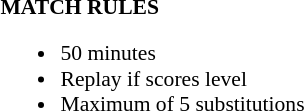<table width=100% style="font-size: 90%">
<tr>
<td><br><strong>MATCH RULES</strong><ul><li>50 minutes</li><li>Replay if scores level</li><li>Maximum of 5 substitutions</li></ul></td>
</tr>
</table>
